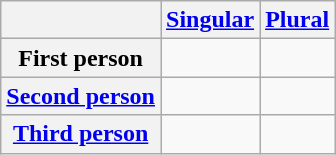<table class="wikitable">
<tr align=center>
<th rowspan="1"></th>
<th><a href='#'>Singular</a></th>
<th><a href='#'>Plural</a></th>
</tr>
<tr align=center>
<th>First person</th>
<td></td>
<td></td>
</tr>
<tr align=center>
<th><a href='#'>Second person</a></th>
<td></td>
<td></td>
</tr>
<tr align=center>
<th><a href='#'>Third person</a></th>
<td></td>
<td></td>
</tr>
</table>
